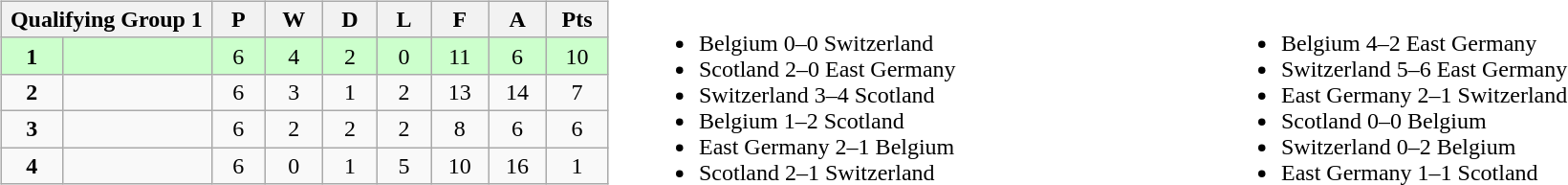<table width=100%>
<tr>
<td style="vertical-align:top; width:440px;"><br><table class="wikitable">
<tr>
<th colspan="2">Qualifying Group 1</th>
<th>P</th>
<th>W</th>
<th>D</th>
<th>L</th>
<th>F</th>
<th>A</th>
<th>Pts</th>
</tr>
<tr style="background:#cfc;">
<td style="text-align:center; width:50px;"><strong>1</strong></td>
<td style="width:150px;"><strong></strong></td>
<td style="text-align:center; width:50px;">6</td>
<td style="text-align:center; width:50px;">4</td>
<td style="text-align:center; width:50px;">2</td>
<td style="text-align:center; width:50px;">0</td>
<td style="text-align:center; width:50px;">11</td>
<td style="text-align:center; width:50px;">6</td>
<td style="text-align:center; width:50px;">10</td>
</tr>
<tr>
<td align=center><strong>2</strong></td>
<td></td>
<td align=center>6</td>
<td align=center>3</td>
<td align=center>1</td>
<td align=center>2</td>
<td align=center>13</td>
<td align=center>14</td>
<td align=center>7</td>
</tr>
<tr>
<td align=center><strong>3</strong></td>
<td></td>
<td align=center>6</td>
<td align=center>2</td>
<td align=center>2</td>
<td align=center>2</td>
<td align=center>8</td>
<td align=center>6</td>
<td align=center>6</td>
</tr>
<tr>
<td align=center><strong>4</strong></td>
<td></td>
<td align=center>6</td>
<td align=center>0</td>
<td align=center>1</td>
<td align=center>5</td>
<td align=center>10</td>
<td align=center>16</td>
<td align=center>1</td>
</tr>
</table>
</td>
<td style="vertical-align:middle; text-align:center;"><br><table width=100%>
<tr>
<td style="text-align:left; vertical-align:middle; width:50%;"><br><ul><li>Belgium 0–0 Switzerland</li><li>Scotland 2–0 East Germany</li><li>Switzerland 3–4 Scotland</li><li>Belgium 1–2 Scotland</li><li>East Germany 2–1 Belgium</li><li>Scotland 2–1 Switzerland</li></ul></td>
<td style="text-align:left; vertical-align:middle; width:50%;"><br><ul><li>Belgium 4–2 East Germany</li><li>Switzerland 5–6 East Germany</li><li>East Germany 2–1 Switzerland</li><li>Scotland 0–0 Belgium</li><li>Switzerland 0–2 Belgium</li><li>East Germany 1–1 Scotland</li></ul></td>
</tr>
</table>
</td>
</tr>
</table>
